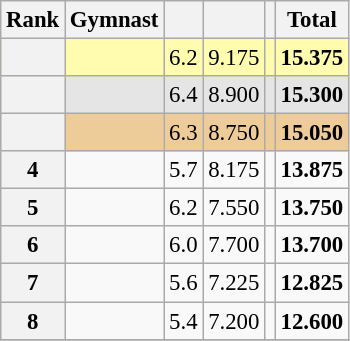<table class="wikitable sortable" style="text-align:center; font-size:95%">
<tr>
<th scope=col>Rank</th>
<th scope=col>Gymnast</th>
<th scope=col></th>
<th scope=col></th>
<th scope=col></th>
<th scope=col>Total</th>
</tr>
<tr bgcolor=fffcaf>
<th scope=row style="text-align:center"></th>
<td align=left></td>
<td>6.2</td>
<td>9.175</td>
<td></td>
<td><strong>15.375</strong></td>
</tr>
<tr bgcolor=e5e5e5>
<th scope=row style="text-align:center"></th>
<td align=left></td>
<td>6.4</td>
<td>8.900</td>
<td></td>
<td><strong>15.300</strong></td>
</tr>
<tr bgcolor=eecc99>
<th scope=row style="text-align:center"></th>
<td align=left></td>
<td>6.3</td>
<td>8.750</td>
<td></td>
<td><strong>15.050</strong></td>
</tr>
<tr>
<th scope=row style="text-align:center">4</th>
<td align=left></td>
<td>5.7</td>
<td>8.175</td>
<td></td>
<td><strong>13.875</strong></td>
</tr>
<tr>
<th scope=row style="text-align:center">5</th>
<td align=left></td>
<td>6.2</td>
<td>7.550</td>
<td></td>
<td><strong>13.750</strong></td>
</tr>
<tr>
<th scope=row style="text-align:center">6</th>
<td align=left></td>
<td>6.0</td>
<td>7.700</td>
<td></td>
<td><strong>13.700</strong></td>
</tr>
<tr>
<th scope=row style="text-align:center">7</th>
<td align=left></td>
<td>5.6</td>
<td>7.225</td>
<td></td>
<td><strong>12.825</strong></td>
</tr>
<tr>
<th scope=row style="text-align:center">8</th>
<td align=left></td>
<td>5.4</td>
<td>7.200</td>
<td></td>
<td><strong>12.600</strong></td>
</tr>
<tr>
</tr>
</table>
